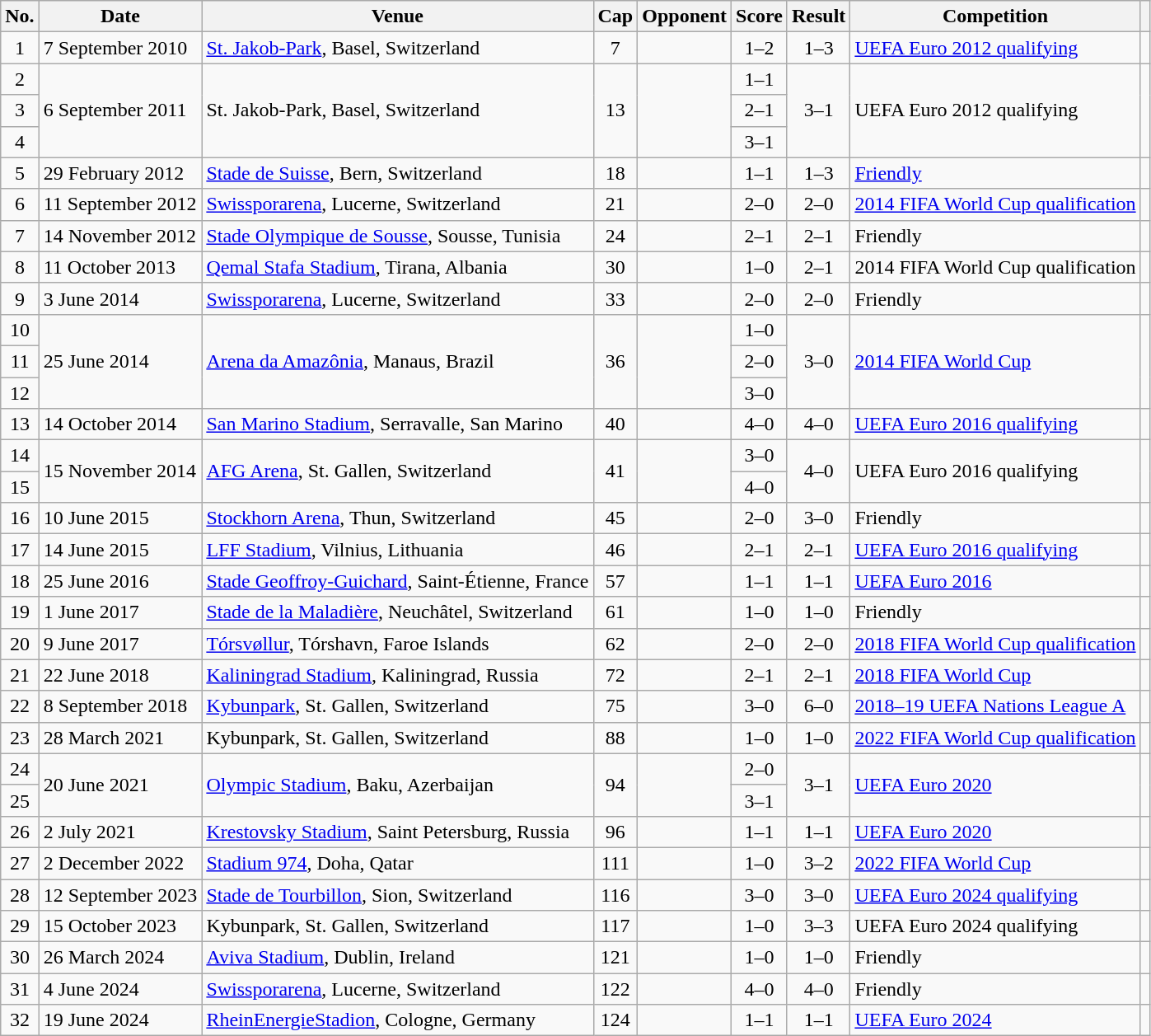<table class="wikitable sortable">
<tr>
<th scope=col>No.</th>
<th scope=col>Date</th>
<th scope=col>Venue</th>
<th scope=col>Cap</th>
<th scope=col>Opponent</th>
<th scope=col>Score</th>
<th scope=col>Result</th>
<th scope=col>Competition</th>
<th scope=col class=unsortable></th>
</tr>
<tr>
<td align=center>1</td>
<td>7 September 2010</td>
<td><a href='#'>St. Jakob-Park</a>, Basel, Switzerland</td>
<td align=center>7</td>
<td></td>
<td align=center>1–2</td>
<td align=center>1–3</td>
<td><a href='#'>UEFA Euro 2012 qualifying</a></td>
<td></td>
</tr>
<tr>
<td align=center>2</td>
<td rowspan="3">6 September 2011</td>
<td rowspan="3">St. Jakob-Park, Basel, Switzerland</td>
<td rowspan="3" align="center">13</td>
<td rowspan="3"></td>
<td align=center>1–1</td>
<td rowspan="3" align=center>3–1</td>
<td rowspan="3">UEFA Euro 2012 qualifying</td>
<td rowspan="3"></td>
</tr>
<tr>
<td align=center>3</td>
<td align=center>2–1</td>
</tr>
<tr>
<td align=center>4</td>
<td align=center>3–1</td>
</tr>
<tr>
<td align=center>5</td>
<td>29 February 2012</td>
<td><a href='#'>Stade de Suisse</a>, Bern, Switzerland</td>
<td align=center>18</td>
<td></td>
<td align=center>1–1</td>
<td align=center>1–3</td>
<td><a href='#'>Friendly</a></td>
<td></td>
</tr>
<tr>
<td align=center>6</td>
<td>11 September 2012</td>
<td><a href='#'>Swissporarena</a>, Lucerne, Switzerland</td>
<td align=center>21</td>
<td></td>
<td align=center>2–0</td>
<td align=center>2–0</td>
<td><a href='#'>2014 FIFA World Cup qualification</a></td>
<td></td>
</tr>
<tr>
<td align=center>7</td>
<td>14 November 2012</td>
<td><a href='#'>Stade Olympique de Sousse</a>, Sousse, Tunisia</td>
<td align=center>24</td>
<td></td>
<td align=center>2–1</td>
<td align=center>2–1</td>
<td>Friendly</td>
<td></td>
</tr>
<tr>
<td align=center>8</td>
<td>11 October 2013</td>
<td><a href='#'>Qemal Stafa Stadium</a>, Tirana, Albania</td>
<td align=center>30</td>
<td></td>
<td align=center>1–0</td>
<td align=center>2–1</td>
<td>2014 FIFA World Cup qualification</td>
<td></td>
</tr>
<tr>
<td align=center>9</td>
<td>3 June 2014</td>
<td><a href='#'>Swissporarena</a>, Lucerne, Switzerland</td>
<td align=center>33</td>
<td></td>
<td align=center>2–0</td>
<td align=center>2–0</td>
<td>Friendly</td>
<td></td>
</tr>
<tr>
<td align=center>10</td>
<td rowspan="3">25 June 2014</td>
<td rowspan="3"><a href='#'>Arena da Amazônia</a>, Manaus, Brazil</td>
<td rowspan="3" align=center>36</td>
<td rowspan="3"></td>
<td align=center>1–0</td>
<td rowspan="3" align=center>3–0</td>
<td rowspan="3"><a href='#'>2014 FIFA World Cup</a></td>
<td rowspan="3"></td>
</tr>
<tr>
<td align=center>11</td>
<td align=center>2–0</td>
</tr>
<tr>
<td align=center>12</td>
<td align=center>3–0</td>
</tr>
<tr>
<td align=center>13</td>
<td>14 October 2014</td>
<td><a href='#'>San Marino Stadium</a>, Serravalle, San Marino</td>
<td align=center>40</td>
<td></td>
<td align=center>4–0</td>
<td align=center>4–0</td>
<td><a href='#'>UEFA Euro 2016 qualifying</a></td>
<td></td>
</tr>
<tr>
<td align=center>14</td>
<td rowspan="2">15 November 2014</td>
<td rowspan="2"><a href='#'>AFG Arena</a>, St. Gallen, Switzerland</td>
<td rowspan="2" align=center>41</td>
<td rowspan="2"></td>
<td align=center>3–0</td>
<td rowspan="2" align=center>4–0</td>
<td rowspan="2">UEFA Euro 2016 qualifying</td>
<td rowspan="2"></td>
</tr>
<tr>
<td align=center>15</td>
<td align=center>4–0</td>
</tr>
<tr>
<td align=center>16</td>
<td>10 June 2015</td>
<td><a href='#'>Stockhorn Arena</a>, Thun, Switzerland</td>
<td align=center>45</td>
<td></td>
<td align=center>2–0</td>
<td align=center>3–0</td>
<td>Friendly</td>
<td></td>
</tr>
<tr>
<td align=center>17</td>
<td>14 June 2015</td>
<td><a href='#'>LFF Stadium</a>, Vilnius, Lithuania</td>
<td align=center>46</td>
<td></td>
<td align=center>2–1</td>
<td align=center>2–1</td>
<td><a href='#'>UEFA Euro 2016 qualifying</a></td>
<td></td>
</tr>
<tr>
<td align=center>18</td>
<td>25 June 2016</td>
<td><a href='#'>Stade Geoffroy-Guichard</a>, Saint-Étienne, France</td>
<td align=center>57</td>
<td></td>
<td align=center>1–1</td>
<td align=center>1–1 </td>
<td><a href='#'>UEFA Euro 2016</a></td>
<td></td>
</tr>
<tr>
<td align=center>19</td>
<td>1 June 2017</td>
<td><a href='#'>Stade de la Maladière</a>, Neuchâtel, Switzerland</td>
<td align=center>61</td>
<td></td>
<td align=center>1–0</td>
<td align=center>1–0</td>
<td>Friendly</td>
<td></td>
</tr>
<tr>
<td align=center>20</td>
<td>9 June 2017</td>
<td><a href='#'>Tórsvøllur</a>, Tórshavn, Faroe Islands</td>
<td align=center>62</td>
<td></td>
<td align=center>2–0</td>
<td align=center>2–0</td>
<td><a href='#'>2018 FIFA World Cup qualification</a></td>
<td></td>
</tr>
<tr>
<td align=center>21</td>
<td>22 June 2018</td>
<td><a href='#'>Kaliningrad Stadium</a>, Kaliningrad, Russia</td>
<td align=center>72</td>
<td></td>
<td align=center>2–1</td>
<td align=center>2–1</td>
<td><a href='#'>2018 FIFA World Cup</a></td>
<td></td>
</tr>
<tr>
<td align=center>22</td>
<td>8 September 2018</td>
<td><a href='#'>Kybunpark</a>, St. Gallen, Switzerland</td>
<td align=center>75</td>
<td></td>
<td align=center>3–0</td>
<td align=center>6–0</td>
<td><a href='#'>2018–19 UEFA Nations League A</a></td>
<td></td>
</tr>
<tr>
<td align=center>23</td>
<td>28 March 2021</td>
<td>Kybunpark, St. Gallen, Switzerland</td>
<td align="center">88</td>
<td></td>
<td align=center>1–0</td>
<td align=center>1–0</td>
<td><a href='#'>2022 FIFA World Cup qualification</a></td>
<td></td>
</tr>
<tr>
<td align=center>24</td>
<td rowspan="2">20 June 2021</td>
<td rowspan="2"><a href='#'>Olympic Stadium</a>, Baku, Azerbaijan</td>
<td rowspan="2" align=center>94</td>
<td rowspan="2"></td>
<td align=center>2–0</td>
<td rowspan="2" align=center>3–1</td>
<td rowspan="2"><a href='#'>UEFA Euro 2020</a></td>
<td rowspan="2"></td>
</tr>
<tr>
<td align=center>25</td>
<td align=center>3–1</td>
</tr>
<tr>
<td align=center>26</td>
<td>2 July 2021</td>
<td><a href='#'>Krestovsky Stadium</a>, Saint Petersburg, Russia</td>
<td align=center>96</td>
<td></td>
<td align=center>1–1</td>
<td align=center>1–1 </td>
<td><a href='#'>UEFA Euro 2020</a></td>
<td></td>
</tr>
<tr>
<td align=center>27</td>
<td>2 December 2022</td>
<td><a href='#'>Stadium 974</a>, Doha, Qatar</td>
<td align=center>111</td>
<td></td>
<td align=center>1–0</td>
<td align=center>3–2</td>
<td><a href='#'>2022 FIFA World Cup</a></td>
<td></td>
</tr>
<tr>
<td style="text-align:center;">28</td>
<td>12 September 2023</td>
<td><a href='#'>Stade de Tourbillon</a>, Sion, Switzerland</td>
<td style="text-align:center;">116</td>
<td></td>
<td align=center>3–0</td>
<td align=center>3–0</td>
<td><a href='#'>UEFA Euro 2024 qualifying</a></td>
<td style="text-align:center;"></td>
</tr>
<tr>
<td style="text-align:center;">29</td>
<td>15 October 2023</td>
<td>Kybunpark, St. Gallen, Switzerland</td>
<td style="text-align:center;">117</td>
<td></td>
<td align=center>1–0</td>
<td align=center>3–3</td>
<td>UEFA Euro 2024 qualifying</td>
<td style="text-align:center;"></td>
</tr>
<tr>
<td align=center>30</td>
<td>26 March 2024</td>
<td><a href='#'>Aviva Stadium</a>, Dublin, Ireland</td>
<td align=center>121</td>
<td></td>
<td align=center>1–0</td>
<td align=center>1–0</td>
<td>Friendly</td>
<td></td>
</tr>
<tr>
<td align=center>31</td>
<td>4 June 2024</td>
<td><a href='#'>Swissporarena</a>, Lucerne, Switzerland</td>
<td align=center>122</td>
<td></td>
<td align=center>4–0</td>
<td align=center>4–0</td>
<td>Friendly</td>
<td></td>
</tr>
<tr>
<td align=center>32</td>
<td>19 June 2024</td>
<td><a href='#'>RheinEnergieStadion</a>, Cologne, Germany</td>
<td align=center>124</td>
<td></td>
<td align=center>1–1</td>
<td align=center>1–1</td>
<td><a href='#'>UEFA Euro 2024</a></td>
<td></td>
</tr>
</table>
